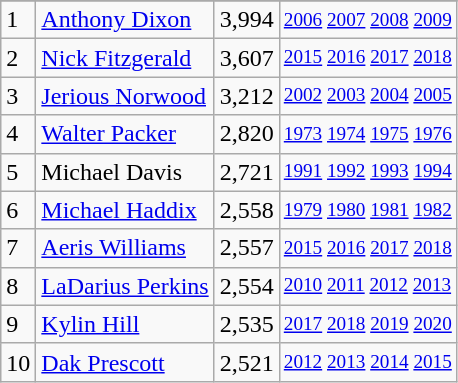<table class="wikitable">
<tr>
</tr>
<tr>
<td>1</td>
<td><a href='#'>Anthony Dixon</a></td>
<td>3,994</td>
<td style="font-size:80%;"><a href='#'>2006</a> <a href='#'>2007</a> <a href='#'>2008</a> <a href='#'>2009</a></td>
</tr>
<tr>
<td>2</td>
<td><a href='#'>Nick Fitzgerald</a></td>
<td>3,607</td>
<td style="font-size:80%;"><a href='#'>2015</a> <a href='#'>2016</a> <a href='#'>2017</a> <a href='#'>2018</a></td>
</tr>
<tr>
<td>3</td>
<td><a href='#'>Jerious Norwood</a></td>
<td>3,212</td>
<td style="font-size:80%;"><a href='#'>2002</a> <a href='#'>2003</a> <a href='#'>2004</a> <a href='#'>2005</a></td>
</tr>
<tr>
<td>4</td>
<td><a href='#'>Walter Packer</a></td>
<td>2,820</td>
<td style="font-size:80%;"><a href='#'>1973</a> <a href='#'>1974</a> <a href='#'>1975</a> <a href='#'>1976</a></td>
</tr>
<tr>
<td>5</td>
<td>Michael Davis</td>
<td>2,721</td>
<td style="font-size:80%;"><a href='#'>1991</a> <a href='#'>1992</a> <a href='#'>1993</a> <a href='#'>1994</a></td>
</tr>
<tr>
<td>6</td>
<td><a href='#'>Michael Haddix</a></td>
<td>2,558</td>
<td style="font-size:80%;"><a href='#'>1979</a> <a href='#'>1980</a> <a href='#'>1981</a> <a href='#'>1982</a></td>
</tr>
<tr>
<td>7</td>
<td><a href='#'>Aeris Williams</a></td>
<td>2,557</td>
<td style="font-size:80%;"><a href='#'>2015</a> <a href='#'>2016</a> <a href='#'>2017</a> <a href='#'>2018</a></td>
</tr>
<tr>
<td>8</td>
<td><a href='#'>LaDarius Perkins</a></td>
<td>2,554</td>
<td style="font-size:80%;"><a href='#'>2010</a> <a href='#'>2011</a> <a href='#'>2012</a> <a href='#'>2013</a></td>
</tr>
<tr>
<td>9</td>
<td><a href='#'>Kylin Hill</a></td>
<td>2,535</td>
<td style="font-size:80%;"><a href='#'>2017</a> <a href='#'>2018</a> <a href='#'>2019</a> <a href='#'>2020</a></td>
</tr>
<tr>
<td>10</td>
<td><a href='#'>Dak Prescott</a></td>
<td>2,521</td>
<td style="font-size:80%;"><a href='#'>2012</a> <a href='#'>2013</a> <a href='#'>2014</a> <a href='#'>2015</a></td>
</tr>
</table>
